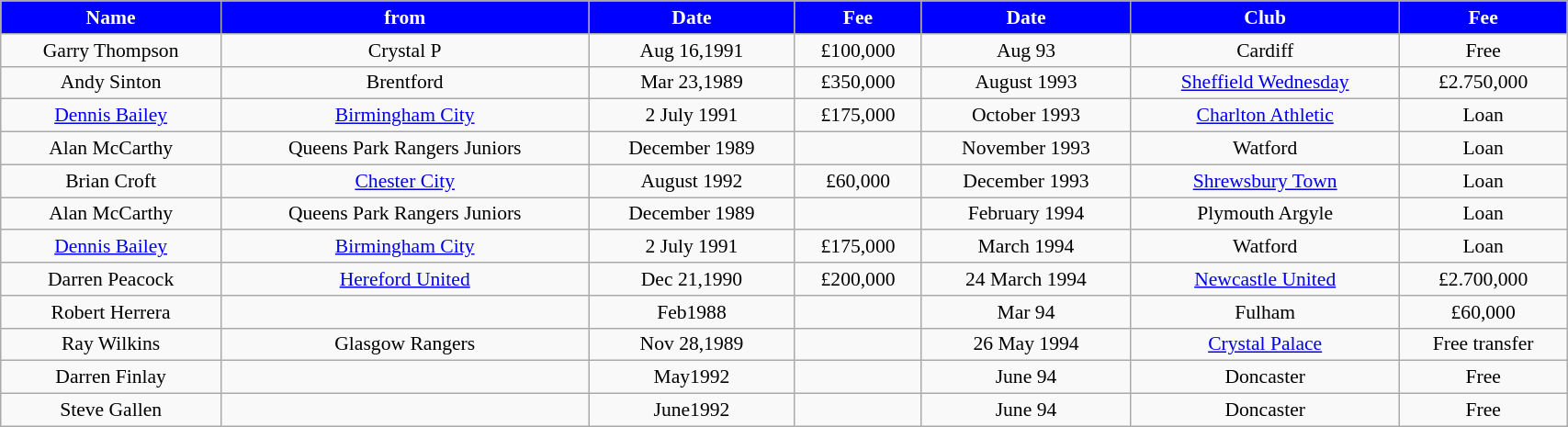<table class="wikitable" style="text-align:center; font-size:90%; width:90%;">
<tr>
<th style="background:#0000FF; color:#FFFFFF; text-align:center;"><strong>Name</strong></th>
<th style="background:#0000FF; color:#FFFFFF; text-align:center;">from</th>
<th style="background:#0000FF; color:#FFFFFF; text-align:center;">Date</th>
<th style="background:#0000FF; color:#FFFFFF; text-align:center;">Fee</th>
<th style="background:#0000FF; color:#FFFFFF; text-align:center;"><strong>Date</strong></th>
<th style="background:#0000FF; color:#FFFFFF; text-align:center;">Club</th>
<th style="background:#0000FF; color:#FFFFFF; text-align:center;"><strong>Fee</strong></th>
</tr>
<tr>
<td>Garry Thompson</td>
<td>Crystal P</td>
<td>Aug 16,1991</td>
<td>£100,000</td>
<td>Aug 93</td>
<td>Cardiff</td>
<td>Free</td>
</tr>
<tr>
<td>Andy Sinton</td>
<td>Brentford</td>
<td>Mar 23,1989</td>
<td>£350,000</td>
<td>August 1993</td>
<td><a href='#'>Sheffield Wednesday</a></td>
<td>£2.750,000</td>
</tr>
<tr>
<td><a href='#'>Dennis Bailey</a></td>
<td><a href='#'>Birmingham City</a></td>
<td>2 July 1991</td>
<td>£175,000</td>
<td>October 1993</td>
<td><a href='#'>Charlton Athletic</a></td>
<td>Loan</td>
</tr>
<tr>
<td>Alan McCarthy</td>
<td>Queens Park Rangers Juniors</td>
<td>December 1989</td>
<td></td>
<td>November 1993</td>
<td>Watford</td>
<td>Loan</td>
</tr>
<tr>
<td>Brian Croft</td>
<td><a href='#'>Chester City</a></td>
<td>August 1992</td>
<td>£60,000</td>
<td>December 1993</td>
<td><a href='#'>Shrewsbury Town</a></td>
<td>Loan</td>
</tr>
<tr>
<td>Alan McCarthy</td>
<td>Queens Park Rangers Juniors</td>
<td>December 1989</td>
<td></td>
<td>February 1994</td>
<td>Plymouth Argyle</td>
<td>Loan</td>
</tr>
<tr>
<td><a href='#'>Dennis Bailey</a></td>
<td><a href='#'>Birmingham City</a></td>
<td>2 July 1991</td>
<td>£175,000</td>
<td>March 1994</td>
<td>Watford</td>
<td>Loan</td>
</tr>
<tr>
<td>Darren Peacock</td>
<td><a href='#'>Hereford United</a></td>
<td>Dec 21,1990</td>
<td>£200,000</td>
<td>24 March 1994</td>
<td><a href='#'>Newcastle United</a></td>
<td>£2.700,000</td>
</tr>
<tr>
<td>Robert Herrera</td>
<td></td>
<td>Feb1988</td>
<td></td>
<td>Mar 94</td>
<td>Fulham</td>
<td>£60,000</td>
</tr>
<tr>
<td>Ray Wilkins</td>
<td>Glasgow Rangers</td>
<td>Nov 28,1989</td>
<td></td>
<td>26 May 1994</td>
<td><a href='#'>Crystal Palace</a></td>
<td>Free transfer</td>
</tr>
<tr>
<td>Darren Finlay</td>
<td></td>
<td>May1992</td>
<td></td>
<td>June 94</td>
<td>Doncaster</td>
<td>Free</td>
</tr>
<tr>
<td>Steve Gallen</td>
<td></td>
<td>June1992</td>
<td></td>
<td>June 94</td>
<td>Doncaster</td>
<td>Free</td>
</tr>
</table>
